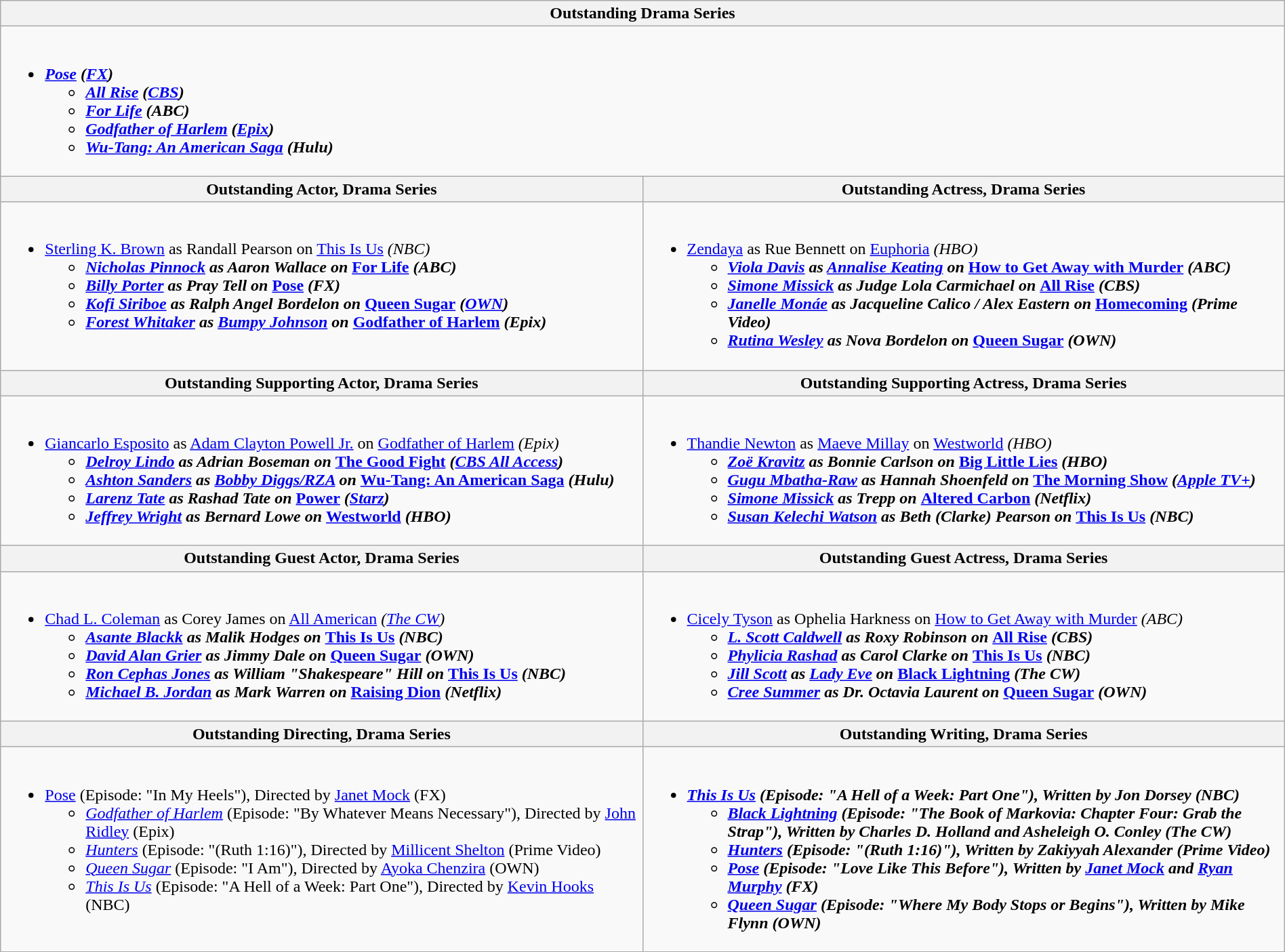<table class=wikitable width="100%">
<tr>
<th width="50%" colspan="2">Outstanding Drama Series</th>
</tr>
<tr>
<td valign="top" colspan="2"><br><ul><li><strong><em><a href='#'>Pose</a><em> (<a href='#'>FX</a>)<strong><ul><li></em><a href='#'>All Rise</a><em> (<a href='#'>CBS</a>)</li><li></em><a href='#'>For Life</a><em> (ABC)</li><li></em><a href='#'>Godfather of Harlem</a><em> (<a href='#'>Epix</a>)</li><li></em><a href='#'>Wu-Tang: An American Saga</a><em> (Hulu)</li></ul></li></ul></td>
</tr>
<tr>
<th width="50%">Outstanding Actor, Drama Series</th>
<th width="50%">Outstanding Actress, Drama Series</th>
</tr>
<tr>
<td valign="top"><br><ul><li></strong><a href='#'>Sterling K. Brown</a> as Randall Pearson on </em><a href='#'>This Is Us</a><em> (NBC)<strong><ul><li><a href='#'>Nicholas Pinnock</a> as Aaron Wallace on </em><a href='#'>For Life</a><em> (ABC)</li><li><a href='#'>Billy Porter</a> as Pray Tell on </em><a href='#'>Pose</a><em> (FX)</li><li><a href='#'>Kofi Siriboe</a> as Ralph Angel Bordelon on </em><a href='#'>Queen Sugar</a><em> (<a href='#'>OWN</a>)</li><li><a href='#'>Forest Whitaker</a> as <a href='#'>Bumpy Johnson</a> on </em><a href='#'>Godfather of Harlem</a><em> (Epix)</li></ul></li></ul></td>
<td valign="top"><br><ul><li></strong><a href='#'>Zendaya</a> as Rue Bennett on </em><a href='#'>Euphoria</a><em> (HBO)<strong><ul><li><a href='#'>Viola Davis</a> as <a href='#'>Annalise Keating</a> on </em><a href='#'>How to Get Away with Murder</a><em> (ABC)</li><li><a href='#'>Simone Missick</a> as Judge Lola Carmichael on </em><a href='#'>All Rise</a><em> (CBS)</li><li><a href='#'>Janelle Monáe</a> as Jacqueline Calico / Alex Eastern on </em><a href='#'>Homecoming</a><em> (Prime Video)</li><li><a href='#'>Rutina Wesley</a> as Nova Bordelon on </em><a href='#'>Queen Sugar</a><em> (OWN)</li></ul></li></ul></td>
</tr>
<tr>
<th width="50%">Outstanding Supporting Actor, Drama Series</th>
<th width="50%">Outstanding Supporting Actress, Drama Series</th>
</tr>
<tr>
<td valign="top"><br><ul><li></strong><a href='#'>Giancarlo Esposito</a> as <a href='#'>Adam Clayton Powell Jr.</a> on </em><a href='#'>Godfather of Harlem</a><em> (Epix)<strong><ul><li><a href='#'>Delroy Lindo</a> as Adrian Boseman on </em><a href='#'>The Good Fight</a><em> (<a href='#'>CBS All Access</a>)</li><li><a href='#'>Ashton Sanders</a> as <a href='#'>Bobby Diggs/RZA</a> on </em><a href='#'>Wu-Tang: An American Saga</a><em> (Hulu)</li><li><a href='#'>Larenz Tate</a> as Rashad Tate on </em><a href='#'>Power</a><em> (<a href='#'>Starz</a>)</li><li><a href='#'>Jeffrey Wright</a> as Bernard Lowe on </em><a href='#'>Westworld</a><em> (HBO)</li></ul></li></ul></td>
<td valign="top"><br><ul><li></strong><a href='#'>Thandie Newton</a> as <a href='#'>Maeve Millay</a> on </em><a href='#'>Westworld</a><em> (HBO)<strong><ul><li><a href='#'>Zoë Kravitz</a> as Bonnie Carlson on </em><a href='#'>Big Little Lies</a><em> (HBO)</li><li><a href='#'>Gugu Mbatha-Raw</a> as Hannah Shoenfeld on </em><a href='#'>The Morning Show</a><em> (<a href='#'>Apple TV+</a>)</li><li><a href='#'>Simone Missick</a> as Trepp on </em><a href='#'>Altered Carbon</a><em> (Netflix)</li><li><a href='#'>Susan Kelechi Watson</a> as Beth (Clarke) Pearson on </em><a href='#'>This Is Us</a><em> (NBC)</li></ul></li></ul></td>
</tr>
<tr>
<th width="50%">Outstanding Guest Actor, Drama Series</th>
<th width="50%">Outstanding Guest Actress, Drama Series</th>
</tr>
<tr>
<td valign="top"><br><ul><li></strong><a href='#'>Chad L. Coleman</a> as Corey James on </em><a href='#'>All American</a><em> (<a href='#'>The CW</a>)<strong><ul><li><a href='#'>Asante Blackk</a> as Malik Hodges on </em><a href='#'>This Is Us</a><em> (NBC)</li><li><a href='#'>David Alan Grier</a> as Jimmy Dale on </em><a href='#'>Queen Sugar</a><em> (OWN)</li><li><a href='#'>Ron Cephas Jones</a> as William "Shakespeare" Hill on </em><a href='#'>This Is Us</a><em> (NBC)</li><li><a href='#'>Michael B. Jordan</a> as Mark Warren on </em><a href='#'>Raising Dion</a><em> (Netflix)</li></ul></li></ul></td>
<td valign="top"><br><ul><li></strong><a href='#'>Cicely Tyson</a> as Ophelia Harkness on </em><a href='#'>How to Get Away with Murder</a><em> (ABC)<strong><ul><li><a href='#'>L. Scott Caldwell</a> as Roxy Robinson on </em><a href='#'>All Rise</a><em> (CBS)</li><li><a href='#'>Phylicia Rashad</a> as Carol Clarke on </em><a href='#'>This Is Us</a><em> (NBC)</li><li><a href='#'>Jill Scott</a> as <a href='#'>Lady Eve</a> on </em><a href='#'>Black Lightning</a><em> (The CW)</li><li><a href='#'>Cree Summer</a> as Dr. Octavia Laurent on </em><a href='#'>Queen Sugar</a><em> (OWN)</li></ul></li></ul></td>
</tr>
<tr>
<th width="50%">Outstanding Directing, Drama Series</th>
<th width="50%">Outstanding Writing, Drama Series</th>
</tr>
<tr>
<td valign="top"><br><ul><li></em></strong><a href='#'>Pose</a></em> (Episode: "In My Heels"), Directed by <a href='#'>Janet Mock</a> (FX)</strong><ul><li><em><a href='#'>Godfather of Harlem</a></em> (Episode: "By Whatever Means Necessary"), Directed by <a href='#'>John Ridley</a> (Epix)</li><li><em><a href='#'>Hunters</a></em> (Episode: "(Ruth 1:16)"), Directed by <a href='#'>Millicent Shelton</a> (Prime Video)</li><li><em><a href='#'>Queen Sugar</a></em> (Episode: "I Am"), Directed by <a href='#'>Ayoka Chenzira</a> (OWN)</li><li><em><a href='#'>This Is Us</a></em> (Episode: "A Hell of a Week: Part One"), Directed by <a href='#'>Kevin Hooks</a> (NBC)</li></ul></li></ul></td>
<td valign="top"><br><ul><li><strong><em><a href='#'>This Is Us</a><em> (Episode: "A Hell of a Week: Part One"), Written by Jon Dorsey (NBC)<strong><ul><li></em><a href='#'>Black Lightning</a><em> (Episode: "The Book of Markovia: Chapter Four: Grab the Strap"), Written by Charles D. Holland and Asheleigh O. Conley (The CW)</li><li></em><a href='#'>Hunters</a><em> (Episode: "(Ruth 1:16)"), Written by Zakiyyah Alexander (Prime Video)</li><li></em><a href='#'>Pose</a><em> (Episode: "Love Like This Before"), Written by <a href='#'>Janet Mock</a> and <a href='#'>Ryan Murphy</a> (FX)</li><li></em><a href='#'>Queen Sugar</a><em> (Episode: "Where My Body Stops or Begins"), Written by Mike Flynn (OWN)</li></ul></li></ul></td>
</tr>
</table>
